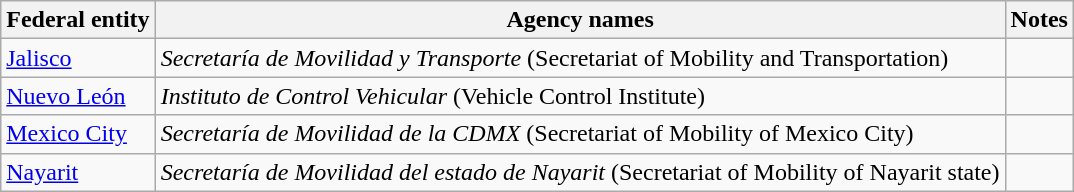<table class="wikitable sortable sticky-header-multi">
<tr>
<th>Federal entity</th>
<th>Agency names</th>
<th>Notes</th>
</tr>
<tr>
<td><a href='#'>Jalisco</a></td>
<td><em>Secretaría de Movilidad y Transporte</em> (Secretariat of Mobility and Transportation)</td>
<td></td>
</tr>
<tr>
<td><a href='#'>Nuevo León</a></td>
<td><em>Instituto de Control Vehicular</em> (Vehicle Control Institute)</td>
<td></td>
</tr>
<tr>
<td><a href='#'>Mexico City</a></td>
<td><em>Secretaría de Movilidad de la CDMX</em> (Secretariat of Mobility of Mexico City)</td>
<td></td>
</tr>
<tr>
<td><a href='#'>Nayarit</a></td>
<td><em>Secretaría de Movilidad del estado de Nayarit</em> (Secretariat of Mobility of Nayarit state)</td>
<td></td>
</tr>
</table>
